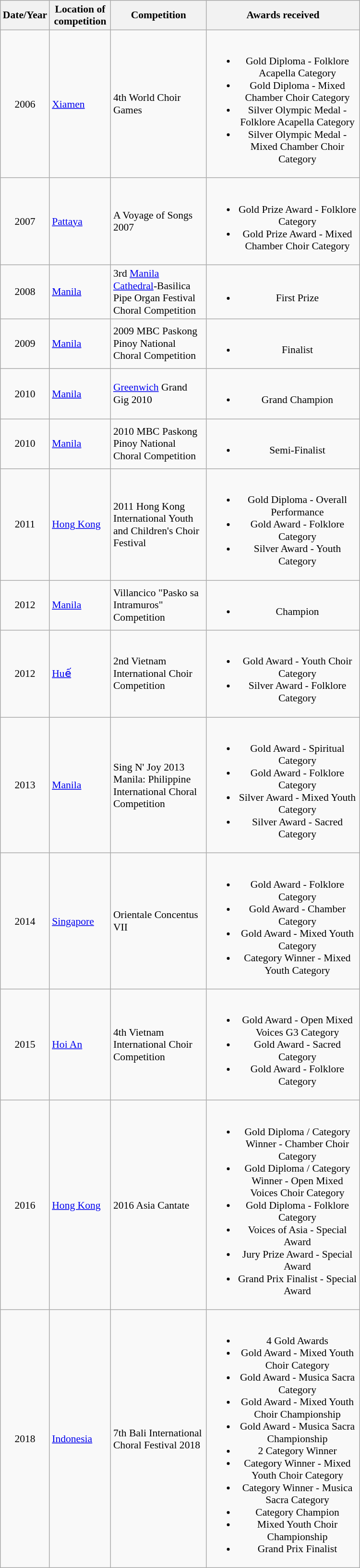<table class="wikitable" width=500px style="font-size:90%; text-align:center;">
<tr>
<th width=50px>Date/Year</th>
<th width=80px>Location of competition</th>
<th width=140px>Competition</th>
<th width=230px>Awards received</th>
</tr>
<tr>
<td>2006</td>
<td align=left> <a href='#'>Xiamen</a></td>
<td align=left>4th World Choir Games</td>
<td><br><ul><li>Gold Diploma - Folklore Acapella Category</li><li>Gold Diploma - Mixed Chamber Choir Category</li><li>Silver Olympic Medal - Folklore Acapella Category</li><li>Silver Olympic Medal - Mixed Chamber Choir Category</li></ul></td>
</tr>
<tr>
<td>2007</td>
<td align=left> <a href='#'>Pattaya</a></td>
<td align=left>A Voyage of Songs 2007</td>
<td><br><ul><li>Gold Prize Award - Folklore Category</li><li>Gold Prize Award - Mixed Chamber Choir Category</li></ul></td>
</tr>
<tr>
<td>2008</td>
<td align=left> <a href='#'>Manila</a></td>
<td align=left>3rd <a href='#'>Manila Cathedral</a>-Basilica Pipe Organ Festival Choral Competition</td>
<td><br><ul><li>First Prize</li></ul></td>
</tr>
<tr>
<td>2009</td>
<td align=left> <a href='#'>Manila</a></td>
<td align=left>2009 MBC Paskong Pinoy National Choral Competition</td>
<td><br><ul><li>Finalist</li></ul></td>
</tr>
<tr>
<td>2010</td>
<td align=left> <a href='#'>Manila</a></td>
<td align=left><a href='#'>Greenwich</a> Grand Gig 2010</td>
<td><br><ul><li>Grand Champion</li></ul></td>
</tr>
<tr>
<td>2010</td>
<td align=left> <a href='#'>Manila</a></td>
<td align=left>2010 MBC Paskong Pinoy National Choral Competition</td>
<td><br><ul><li>Semi-Finalist</li></ul></td>
</tr>
<tr>
<td>2011</td>
<td align=left> <a href='#'>Hong Kong</a></td>
<td align=left>2011 Hong Kong International Youth and Children's Choir Festival</td>
<td><br><ul><li>Gold Diploma - Overall Performance</li><li>Gold Award - Folklore Category</li><li>Silver Award - Youth Category</li></ul></td>
</tr>
<tr>
<td>2012</td>
<td align=left> <a href='#'>Manila</a></td>
<td align=left>Villancico "Pasko sa Intramuros" Competition</td>
<td><br><ul><li>Champion</li></ul></td>
</tr>
<tr>
<td>2012</td>
<td align=left> <a href='#'>Huế</a></td>
<td align=left>2nd Vietnam International Choir Competition</td>
<td><br><ul><li>Gold Award - Youth Choir Category</li><li>Silver Award - Folklore Category</li></ul></td>
</tr>
<tr>
<td>2013</td>
<td align=left> <a href='#'>Manila</a></td>
<td align=left>Sing N' Joy 2013 Manila: Philippine International Choral Competition</td>
<td><br><ul><li>Gold Award - Spiritual Category</li><li>Gold Award - Folklore Category</li><li>Silver Award - Mixed Youth Category</li><li>Silver Award - Sacred Category</li></ul></td>
</tr>
<tr>
<td>2014</td>
<td align=left> <a href='#'>Singapore</a></td>
<td align=left>Orientale Concentus VII</td>
<td><br><ul><li>Gold Award - Folklore Category</li><li>Gold Award - Chamber Category</li><li>Gold Award - Mixed Youth Category</li><li>Category Winner - Mixed Youth Category</li></ul></td>
</tr>
<tr>
<td>2015</td>
<td align=left> <a href='#'>Hoi An</a></td>
<td align=left>4th Vietnam International Choir Competition</td>
<td><br><ul><li>Gold Award - Open Mixed Voices G3 Category</li><li>Gold Award - Sacred Category</li><li>Gold Award - Folklore Category</li></ul></td>
</tr>
<tr>
<td>2016</td>
<td align=left> <a href='#'>Hong Kong</a></td>
<td align=left>2016 Asia Cantate</td>
<td><br><ul><li>Gold Diploma / Category Winner - Chamber Choir Category</li><li>Gold Diploma / Category Winner - Open Mixed Voices Choir Category</li><li>Gold Diploma - Folklore Category</li><li>Voices of Asia - Special Award</li><li>Jury Prize Award - Special Award</li><li>Grand Prix Finalist - Special Award</li></ul></td>
</tr>
<tr>
<td>2018</td>
<td align=left> <a href='#'>Indonesia</a></td>
<td align=left>7th Bali International Choral Festival 2018</td>
<td><br><ul><li>4 Gold Awards</li><li>Gold Award - Mixed Youth Choir Category</li><li>Gold Award - Musica Sacra Category</li><li>Gold Award - Mixed Youth Choir Championship</li><li>Gold Award - Musica Sacra Championship</li><li>2 Category Winner</li><li>Category Winner - Mixed Youth Choir Category</li><li>Category Winner - Musica Sacra Category</li><li>Category Champion</li><li>Mixed Youth Choir Championship</li><li>Grand Prix Finalist</li></ul></td>
</tr>
</table>
